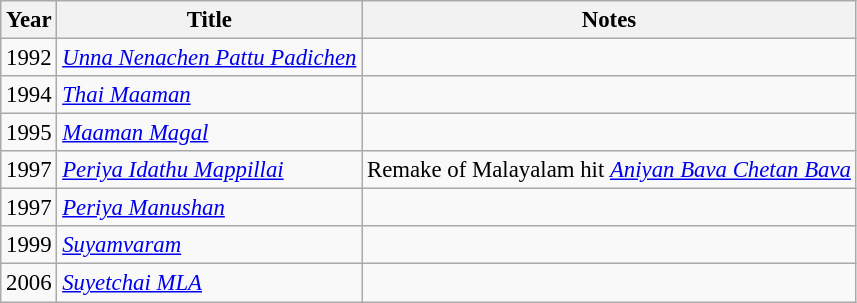<table class="wikitable" style="font-size: 95%;">
<tr>
<th>Year</th>
<th>Title</th>
<th>Notes</th>
</tr>
<tr>
<td>1992</td>
<td><em><a href='#'>Unna Nenachen Pattu Padichen</a></em></td>
<td></td>
</tr>
<tr>
<td>1994</td>
<td><em><a href='#'>Thai Maaman</a></em></td>
<td></td>
</tr>
<tr>
<td>1995</td>
<td><em><a href='#'>Maaman Magal</a></em></td>
<td></td>
</tr>
<tr>
<td>1997</td>
<td><em><a href='#'>Periya Idathu Mappillai</a></em></td>
<td>Remake of Malayalam hit <em><a href='#'>Aniyan Bava Chetan Bava</a></em></td>
</tr>
<tr>
<td>1997</td>
<td><em><a href='#'>Periya Manushan</a></em></td>
<td></td>
</tr>
<tr>
<td>1999</td>
<td><em><a href='#'>Suyamvaram</a></em></td>
<td></td>
</tr>
<tr>
<td>2006</td>
<td><em><a href='#'>Suyetchai MLA</a></em></td>
<td></td>
</tr>
</table>
